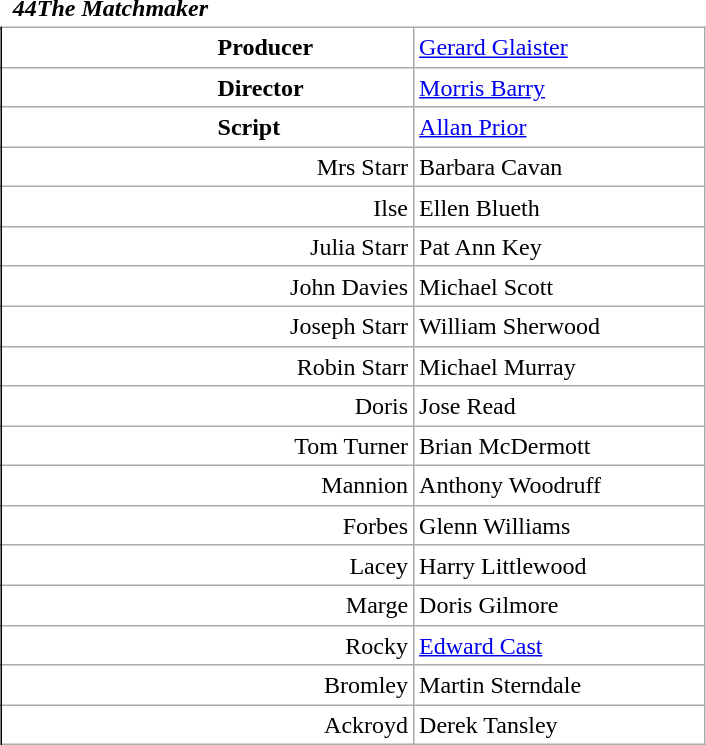<table class="wikitable mw-collapsible mw-collapsed" style="vertical-align:top;margin:auto 2em;line-height:1.2;min-width:33em;display: inline-table;background-color:inherit;border:none;">
<tr>
<td class=unsortable style="border:hidden;line-height:1.67;text-align:center;margin-left:-1em;padding-left:0.5em;min-width:1.0em;"></td>
<td class=unsortable style="border:none;padding-left:0.5em;text-align:left;min-width:16.5em;font-weight:700;font-style:italic;">44The Matchmaker</td>
<td class=unsortable style="border:none;text-align:right;font-weight:normal;font-family:Courier;font-size:95%;letter-spacing:-1pt;min-width:8.5em;padding-right:0.2em;"></td>
<td class=unsortable style="border:hidden;min-width:3.5em;padding-left:0;"></td>
<td class=unsortable style="border:hidden;min-width:3.5em;font-size:95%;"></td>
</tr>
<tr>
<td rowspan=100 style="border:none thin;border-right-style :solid;"></td>
</tr>
<tr>
<td style="text-align:left;padding-left:9.0em;font-weight:bold;">Producer</td>
<td colspan=2><a href='#'>Gerard Glaister</a></td>
</tr>
<tr>
<td style="text-align:left;padding-left:9.0em;font-weight:bold;">Director</td>
<td colspan=2><a href='#'>Morris Barry</a></td>
</tr>
<tr>
<td style="text-align:left;padding-left:9.0em;font-weight:bold;">Script</td>
<td colspan=2><a href='#'>Allan Prior</a></td>
</tr>
<tr>
<td style="text-align:right;">Mrs Starr</td>
<td colspan=2>Barbara Cavan</td>
</tr>
<tr>
<td style="text-align:right;">Ilse</td>
<td colspan=2>Ellen Blueth</td>
</tr>
<tr>
<td style="text-align:right;">Julia Starr</td>
<td colspan=2>Pat Ann Key</td>
</tr>
<tr>
<td style="text-align:right;">John Davies</td>
<td colspan=2>Michael Scott</td>
</tr>
<tr>
<td style="text-align:right;">Joseph Starr</td>
<td colspan=2>William Sherwood</td>
</tr>
<tr>
<td style="text-align:right;">Robin Starr</td>
<td colspan=2>Michael Murray</td>
</tr>
<tr>
<td style="text-align:right;">Doris</td>
<td colspan=2>Jose Read</td>
</tr>
<tr>
<td style="text-align:right;">Tom Turner</td>
<td colspan=2>Brian McDermott</td>
</tr>
<tr>
<td style="text-align:right;">Mannion</td>
<td colspan=2>Anthony Woodruff</td>
</tr>
<tr>
<td style="text-align:right;">Forbes</td>
<td colspan=2>Glenn Williams</td>
</tr>
<tr>
<td style="text-align:right;">Lacey</td>
<td colspan=2>Harry Littlewood</td>
</tr>
<tr>
<td style="text-align:right;">Marge</td>
<td colspan=2>Doris Gilmore</td>
</tr>
<tr>
<td style="text-align:right;">Rocky</td>
<td colspan=2><a href='#'>Edward Cast</a></td>
</tr>
<tr>
<td style="text-align:right;">Bromley</td>
<td colspan=2>Martin Sterndale</td>
</tr>
<tr>
<td style="text-align:right;">Ackroyd</td>
<td colspan=2>Derek Tansley</td>
</tr>
</table>
